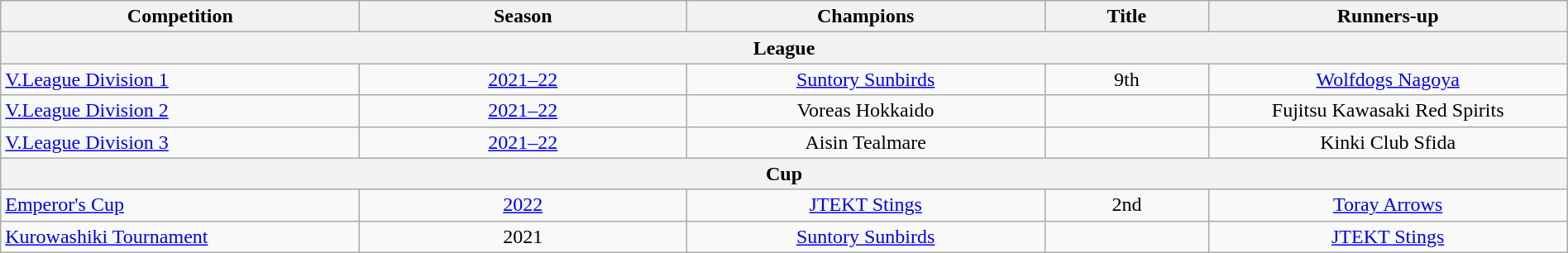<table class="wikitable" width=100% text=center>
<tr>
<th style="width:22%;">Competition</th>
<th style="width:20%;">Season</th>
<th style="width:22%;">Champions</th>
<th style="width:10%;">Title</th>
<th style="width:22%;">Runners-up</th>
</tr>
<tr>
<th colspan=11><strong>League</strong></th>
</tr>
<tr>
<td><a href='#'>V.League Division 1</a></td>
<td align=center><a href='#'>2021–22</a></td>
<td align=center><a href='#'>Suntory Sunbirds</a></td>
<td align=center>9th</td>
<td align=center><a href='#'>Wolfdogs Nagoya</a></td>
</tr>
<tr>
<td><a href='#'>V.League Division 2</a></td>
<td align=center><a href='#'>2021–22</a></td>
<td align=center>Voreas Hokkaido</td>
<td align=center></td>
<td align=center>Fujitsu Kawasaki Red Spirits</td>
</tr>
<tr>
<td><a href='#'>V.League Division 3</a></td>
<td align=center><a href='#'>2021–22</a></td>
<td align=center>Aisin Tealmare</td>
<td align=center></td>
<td align=center>Kinki Club Sfida</td>
</tr>
<tr>
<th colspan=11><strong>Cup</strong></th>
</tr>
<tr>
<td><a href='#'>Emperor's Cup</a></td>
<td align=center><a href='#'>2022</a></td>
<td align=center><a href='#'>JTEKT Stings</a></td>
<td align=center>2nd</td>
<td align=center><a href='#'>Toray Arrows</a></td>
</tr>
<tr>
<td><a href='#'>Kurowashiki Tournament</a></td>
<td align=center>2021</td>
<td align=center><a href='#'>Suntory Sunbirds</a></td>
<td align=center></td>
<td align=center><a href='#'>JTEKT Stings</a></td>
</tr>
</table>
